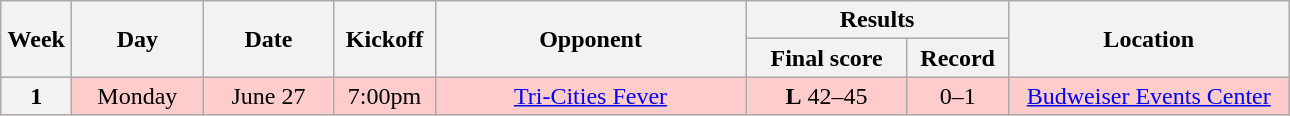<table class="wikitable">
<tr>
<th rowspan="2" width="40">Week</th>
<th rowspan="2" width="80">Day</th>
<th rowspan="2" width="80">Date</th>
<th rowspan="2" width="60">Kickoff</th>
<th rowspan="2" width="200">Opponent</th>
<th colspan="2" width="160">Results</th>
<th rowspan="2" width="180">Location</th>
</tr>
<tr>
<th width="100">Final score</th>
<th width="60">Record</th>
</tr>
<tr align="center" bgcolor="#FFCCCC">
<th>1</th>
<td>Monday</td>
<td>June 27</td>
<td>7:00pm</td>
<td><a href='#'>Tri-Cities Fever</a></td>
<td><strong>L</strong> 42–45</td>
<td>0–1</td>
<td><a href='#'>Budweiser Events Center</a></td>
</tr>
</table>
